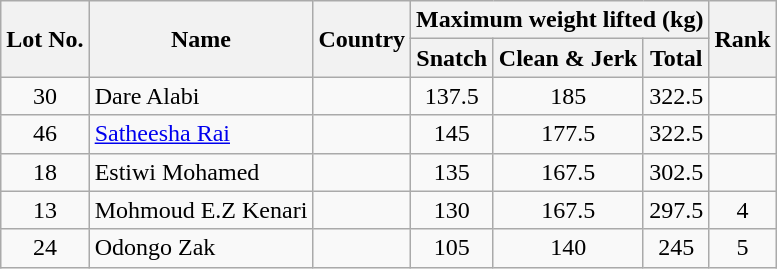<table class="wikitable" style="text-align:center">
<tr>
<th rowspan="2">Lot No.</th>
<th rowspan="2">Name</th>
<th rowspan="2">Country</th>
<th colspan="3">Maximum weight lifted (kg)</th>
<th rowspan="2">Rank</th>
</tr>
<tr>
<th><strong>Snatch</strong></th>
<th><strong>Clean & Jerk</strong></th>
<th><strong>Total</strong></th>
</tr>
<tr>
<td>30</td>
<td align=left>Dare Alabi</td>
<td align=left></td>
<td>137.5</td>
<td>185</td>
<td>322.5</td>
<td></td>
</tr>
<tr>
<td>46</td>
<td align=left><a href='#'>Satheesha Rai</a></td>
<td align=left></td>
<td>145</td>
<td>177.5</td>
<td>322.5</td>
<td></td>
</tr>
<tr>
<td>18</td>
<td align=left>Estiwi Mohamed</td>
<td align=left></td>
<td>135</td>
<td>167.5</td>
<td>302.5</td>
<td></td>
</tr>
<tr>
<td>13</td>
<td align=left>Mohmoud E.Z Kenari</td>
<td align=left></td>
<td>130</td>
<td>167.5</td>
<td>297.5</td>
<td>4</td>
</tr>
<tr>
<td>24</td>
<td align=left>Odongo Zak</td>
<td align=left></td>
<td>105</td>
<td>140</td>
<td>245</td>
<td>5</td>
</tr>
</table>
